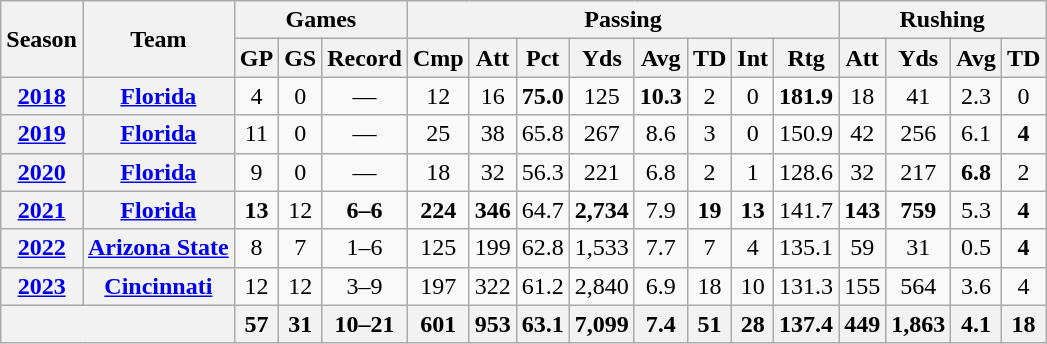<table class="wikitable" style="text-align:center;">
<tr>
<th rowspan="2">Season</th>
<th rowspan="2">Team</th>
<th colspan="3">Games</th>
<th colspan="8">Passing</th>
<th colspan="5">Rushing</th>
</tr>
<tr>
<th>GP</th>
<th>GS</th>
<th>Record</th>
<th>Cmp</th>
<th>Att</th>
<th>Pct</th>
<th>Yds</th>
<th>Avg</th>
<th>TD</th>
<th>Int</th>
<th>Rtg</th>
<th>Att</th>
<th>Yds</th>
<th>Avg</th>
<th>TD</th>
</tr>
<tr>
<th><a href='#'>2018</a></th>
<th><a href='#'>Florida</a></th>
<td>4</td>
<td>0</td>
<td>—</td>
<td>12</td>
<td>16</td>
<td><strong>75.0</strong></td>
<td>125</td>
<td><strong>10.3</strong></td>
<td>2</td>
<td>0</td>
<td><strong>181.9</strong></td>
<td>18</td>
<td>41</td>
<td>2.3</td>
<td>0</td>
</tr>
<tr>
<th><a href='#'>2019</a></th>
<th><a href='#'>Florida</a></th>
<td>11</td>
<td>0</td>
<td>—</td>
<td>25</td>
<td>38</td>
<td>65.8</td>
<td>267</td>
<td>8.6</td>
<td>3</td>
<td>0</td>
<td>150.9</td>
<td>42</td>
<td>256</td>
<td>6.1</td>
<td><strong>4</strong></td>
</tr>
<tr>
<th><a href='#'>2020</a></th>
<th><a href='#'>Florida</a></th>
<td>9</td>
<td>0</td>
<td>—</td>
<td>18</td>
<td>32</td>
<td>56.3</td>
<td>221</td>
<td>6.8</td>
<td>2</td>
<td>1</td>
<td>128.6</td>
<td>32</td>
<td>217</td>
<td><strong>6.8</strong></td>
<td>2</td>
</tr>
<tr>
<th><a href='#'>2021</a></th>
<th><a href='#'>Florida</a></th>
<td><strong>13</strong></td>
<td>12</td>
<td><strong>6–6</strong></td>
<td><strong>224</strong></td>
<td><strong>346</strong></td>
<td>64.7</td>
<td><strong>2,734</strong></td>
<td>7.9</td>
<td><strong>19</strong></td>
<td><strong>13</strong></td>
<td>141.7</td>
<td><strong>143</strong></td>
<td><strong>759</strong></td>
<td>5.3</td>
<td><strong>4</strong></td>
</tr>
<tr>
<th><a href='#'>2022</a></th>
<th><a href='#'>Arizona State</a></th>
<td>8</td>
<td>7</td>
<td>1–6</td>
<td>125</td>
<td>199</td>
<td>62.8</td>
<td>1,533</td>
<td>7.7</td>
<td>7</td>
<td>4</td>
<td>135.1</td>
<td>59</td>
<td>31</td>
<td>0.5</td>
<td><strong>4</strong></td>
</tr>
<tr>
<th><a href='#'>2023</a></th>
<th><a href='#'>Cincinnati</a></th>
<td>12</td>
<td>12</td>
<td>3–9</td>
<td>197</td>
<td>322</td>
<td>61.2</td>
<td>2,840</td>
<td>6.9</td>
<td>18</td>
<td>10</td>
<td>131.3</td>
<td>155</td>
<td>564</td>
<td>3.6</td>
<td>4</td>
</tr>
<tr>
<th colspan="2"></th>
<th>57</th>
<th>31</th>
<th>10–21</th>
<th>601</th>
<th>953</th>
<th>63.1</th>
<th>7,099</th>
<th>7.4</th>
<th>51</th>
<th>28</th>
<th>137.4</th>
<th>449</th>
<th>1,863</th>
<th>4.1</th>
<th>18</th>
</tr>
</table>
